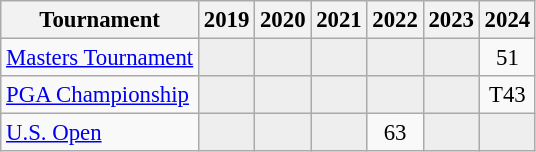<table class="wikitable" style="font-size:95%;text-align:center;">
<tr>
<th>Tournament</th>
<th>2019</th>
<th>2020</th>
<th>2021</th>
<th>2022</th>
<th>2023</th>
<th>2024</th>
</tr>
<tr>
<td align=left><a href='#'>Masters Tournament</a></td>
<td style="background:#eeeeee;"></td>
<td style="background:#eeeeee;"></td>
<td style="background:#eeeeee;"></td>
<td style="background:#eeeeee;"></td>
<td style="background:#eeeeee;"></td>
<td>51</td>
</tr>
<tr>
<td align=left><a href='#'>PGA Championship</a></td>
<td style="background:#eeeeee;"></td>
<td style="background:#eeeeee;"></td>
<td style="background:#eeeeee;"></td>
<td style="background:#eeeeee;"></td>
<td style="background:#eeeeee;"></td>
<td>T43</td>
</tr>
<tr>
<td align=left><a href='#'>U.S. Open</a></td>
<td style="background:#eeeeee;"></td>
<td style="background:#eeeeee;"></td>
<td style="background:#eeeeee;"></td>
<td>63</td>
<td style="background:#eeeeee;"></td>
<td style="background:#eeeeee;"></td>
</tr>
</table>
